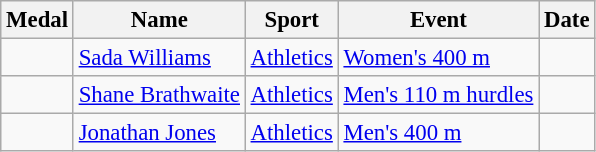<table class="wikitable sortable" style="font-size: 95%;">
<tr>
<th>Medal</th>
<th>Name</th>
<th>Sport</th>
<th>Event</th>
<th>Date</th>
</tr>
<tr>
<td></td>
<td><a href='#'>Sada Williams</a></td>
<td><a href='#'>Athletics</a></td>
<td><a href='#'>Women's 400 m</a></td>
<td></td>
</tr>
<tr>
<td></td>
<td><a href='#'>Shane Brathwaite</a></td>
<td><a href='#'>Athletics</a></td>
<td><a href='#'>Men's 110 m hurdles</a></td>
<td></td>
</tr>
<tr>
<td></td>
<td><a href='#'>Jonathan Jones</a></td>
<td><a href='#'>Athletics</a></td>
<td><a href='#'>Men's 400 m</a></td>
<td></td>
</tr>
</table>
